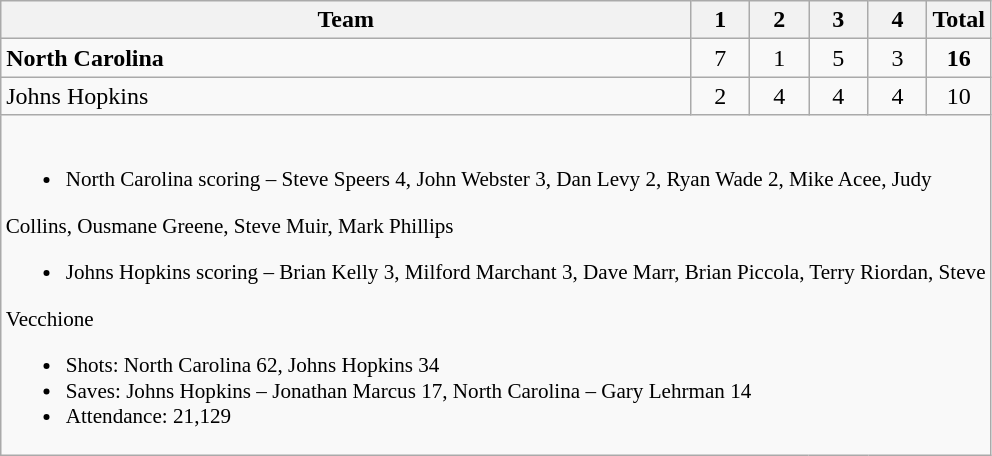<table class="wikitable" style="text-align:center; max-width:45em">
<tr>
<th>Team</th>
<th style="width:2em">1</th>
<th style="width:2em">2</th>
<th style="width:2em">3</th>
<th style="width:2em">4</th>
<th style="width:2em">Total</th>
</tr>
<tr>
<td style="text-align:left"><strong>North Carolina</strong></td>
<td>7</td>
<td>1</td>
<td>5</td>
<td>3</td>
<td><strong>16</strong></td>
</tr>
<tr>
<td style="text-align:left">Johns Hopkins</td>
<td>2</td>
<td>4</td>
<td>4</td>
<td>4</td>
<td>10</td>
</tr>
<tr>
<td colspan=8 style="text-align:left; font-size:88%;"><br><ul><li>North Carolina scoring – Steve Speers 4, John Webster 3, Dan Levy 2, Ryan Wade 2, Mike Acee, Judy</li></ul>Collins, Ousmane Greene, Steve Muir, Mark Phillips<ul><li>Johns Hopkins scoring – Brian Kelly 3, Milford Marchant 3, Dave Marr, Brian Piccola, Terry Riordan, Steve</li></ul>Vecchione<ul><li>Shots: North Carolina 62, Johns Hopkins 34</li><li>Saves: Johns Hopkins – Jonathan Marcus 17, North Carolina – Gary Lehrman 14</li><li>Attendance: 21,129</li></ul></td>
</tr>
</table>
